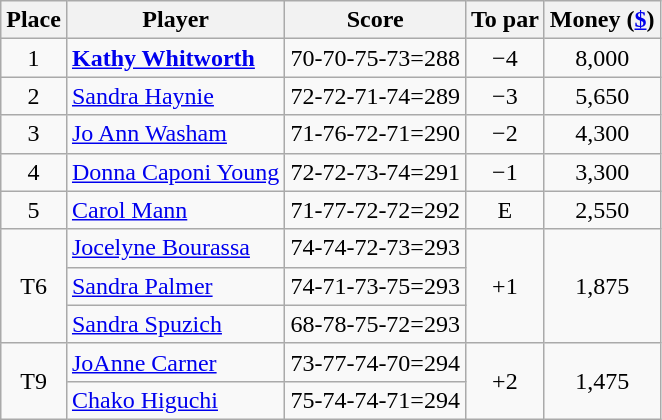<table class="wikitable">
<tr>
<th>Place</th>
<th>Player</th>
<th>Score</th>
<th>To par</th>
<th>Money (<a href='#'>$</a>)</th>
</tr>
<tr>
<td align=center>1</td>
<td> <strong><a href='#'>Kathy Whitworth</a></strong></td>
<td>70-70-75-73=288</td>
<td align=center>−4</td>
<td align=center>8,000</td>
</tr>
<tr>
<td align=center>2</td>
<td> <a href='#'>Sandra Haynie</a></td>
<td>72-72-71-74=289</td>
<td align=center>−3</td>
<td align=center>5,650</td>
</tr>
<tr>
<td align=center>3</td>
<td> <a href='#'>Jo Ann Washam</a></td>
<td>71-76-72-71=290</td>
<td align=center>−2</td>
<td align=center>4,300</td>
</tr>
<tr>
<td align=center>4</td>
<td> <a href='#'>Donna Caponi Young</a></td>
<td>72-72-73-74=291</td>
<td align=center>−1</td>
<td align=center>3,300</td>
</tr>
<tr>
<td align=center>5</td>
<td> <a href='#'>Carol Mann</a></td>
<td>71-77-72-72=292</td>
<td align=center>E</td>
<td align=center>2,550</td>
</tr>
<tr>
<td align=center rowspan=3>T6</td>
<td> <a href='#'>Jocelyne Bourassa</a></td>
<td>74-74-72-73=293</td>
<td align=center rowspan=3>+1</td>
<td align=center rowspan=3>1,875</td>
</tr>
<tr>
<td> <a href='#'>Sandra Palmer</a></td>
<td>74-71-73-75=293</td>
</tr>
<tr>
<td> <a href='#'>Sandra Spuzich</a></td>
<td>68-78-75-72=293</td>
</tr>
<tr>
<td align=center rowspan=2>T9</td>
<td> <a href='#'>JoAnne Carner</a></td>
<td>73-77-74-70=294</td>
<td align=center rowspan=2>+2</td>
<td align=center rowspan=2>1,475</td>
</tr>
<tr>
<td> <a href='#'>Chako Higuchi</a></td>
<td>75-74-74-71=294</td>
</tr>
</table>
